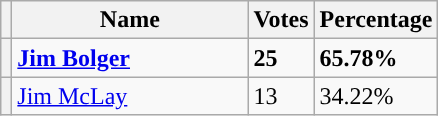<table class="wikitable">
<tr>
<th></th>
<th>Name</th>
<th>Votes</th>
<th>Percentage</th>
</tr>
<tr>
<th style="background-color: "></th>
<td width="150"><strong><a href='#'>Jim Bolger</a></strong></td>
<td><strong>25</strong></td>
<td><strong>65.78%</strong></td>
</tr>
<tr>
<th style="background-color: "></th>
<td><a href='#'>Jim McLay</a></td>
<td>13</td>
<td>34.22%</td>
</tr>
</table>
